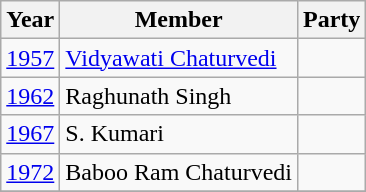<table class="wikitable sortable">
<tr>
<th>Year</th>
<th>Member</th>
<th colspan="2">Party</th>
</tr>
<tr>
<td><a href='#'>1957</a></td>
<td><a href='#'>Vidyawati Chaturvedi</a></td>
<td></td>
</tr>
<tr>
<td><a href='#'>1962</a></td>
<td>Raghunath Singh</td>
<td></td>
</tr>
<tr>
<td><a href='#'>1967</a></td>
<td>S. Kumari</td>
<td></td>
</tr>
<tr>
<td><a href='#'>1972</a></td>
<td>Baboo Ram Chaturvedi</td>
<td></td>
</tr>
<tr>
</tr>
</table>
